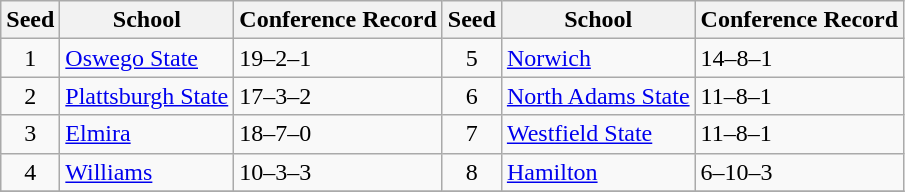<table class="wikitable">
<tr>
<th>Seed</th>
<th>School</th>
<th>Conference Record</th>
<th>Seed</th>
<th>School</th>
<th>Conference Record</th>
</tr>
<tr>
<td align=center>1</td>
<td><a href='#'>Oswego State</a></td>
<td>19–2–1</td>
<td align=center>5</td>
<td><a href='#'>Norwich</a></td>
<td>14–8–1</td>
</tr>
<tr>
<td align=center>2</td>
<td><a href='#'>Plattsburgh State</a></td>
<td>17–3–2</td>
<td align=center>6</td>
<td><a href='#'>North Adams State</a></td>
<td>11–8–1</td>
</tr>
<tr>
<td align=center>3</td>
<td><a href='#'>Elmira</a></td>
<td>18–7–0</td>
<td align=center>7</td>
<td><a href='#'>Westfield State</a></td>
<td>11–8–1</td>
</tr>
<tr>
<td align=center>4</td>
<td><a href='#'>Williams</a></td>
<td>10–3–3</td>
<td align=center>8</td>
<td><a href='#'>Hamilton</a></td>
<td>6–10–3</td>
</tr>
<tr>
</tr>
</table>
